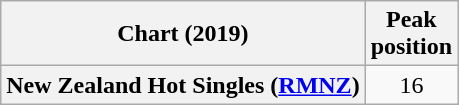<table class="wikitable plainrowheaders" style="text-align:center">
<tr>
<th scope="col">Chart (2019)</th>
<th scope="col">Peak<br>position</th>
</tr>
<tr>
<th scope="row">New Zealand Hot Singles (<a href='#'>RMNZ</a>)</th>
<td>16</td>
</tr>
</table>
